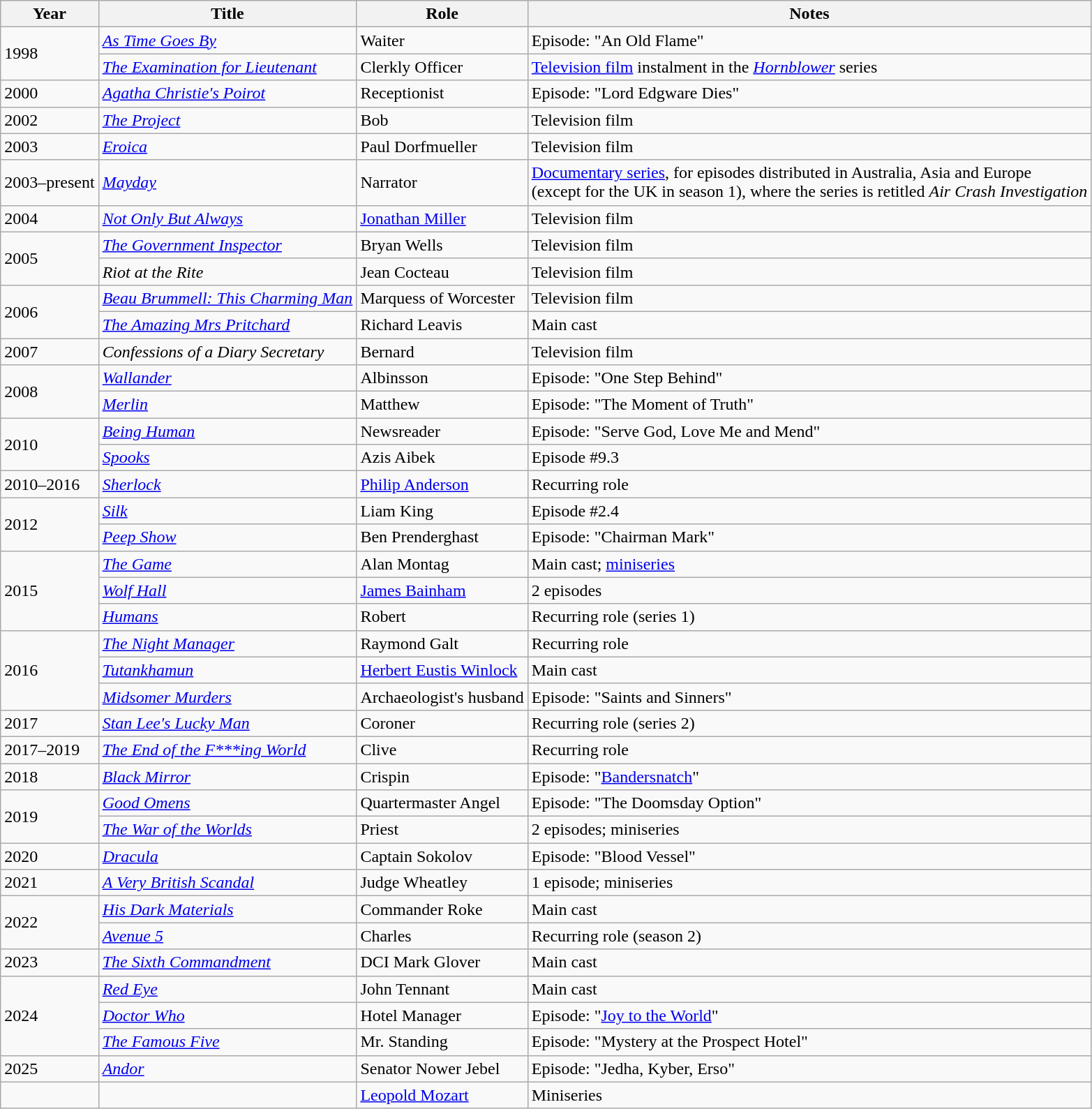<table class="wikitable sortable">
<tr>
<th>Year</th>
<th>Title</th>
<th>Role</th>
<th class="unsortable">Notes</th>
</tr>
<tr>
<td rowspan="2">1998</td>
<td><em><a href='#'>As Time Goes By</a></em></td>
<td>Waiter</td>
<td>Episode: "An Old Flame"</td>
</tr>
<tr>
<td data-sort-value="Examination for Lieutenant, The"><em><a href='#'>The Examination for Lieutenant</a></em></td>
<td>Clerkly Officer</td>
<td><a href='#'>Television film</a> instalment in the <em><a href='#'>Hornblower</a></em> series</td>
</tr>
<tr>
<td>2000</td>
<td><em><a href='#'>Agatha Christie's Poirot</a></em></td>
<td>Receptionist</td>
<td>Episode: "Lord Edgware Dies"</td>
</tr>
<tr>
<td>2002</td>
<td data-sort-value="Project, The"><em><a href='#'>The Project</a></em></td>
<td>Bob</td>
<td>Television film</td>
</tr>
<tr>
<td>2003</td>
<td><em><a href='#'>Eroica</a></em></td>
<td>Paul Dorfmueller</td>
<td>Television film</td>
</tr>
<tr>
<td>2003–present</td>
<td><em><a href='#'>Mayday</a></em></td>
<td>Narrator</td>
<td><a href='#'>Documentary series</a>, for episodes distributed in Australia, Asia and Europe<br>(except for the UK in season 1), where the series is retitled <em>Air Crash Investigation</em></td>
</tr>
<tr>
<td>2004</td>
<td><em><a href='#'>Not Only But Always</a></em></td>
<td><a href='#'>Jonathan Miller</a></td>
<td>Television film</td>
</tr>
<tr>
<td rowspan="2">2005</td>
<td data-sort-value="Government Inspector, The"><em><a href='#'>The Government Inspector</a></em></td>
<td>Bryan Wells</td>
<td>Television film</td>
</tr>
<tr>
<td><em>Riot at the Rite</em></td>
<td>Jean Cocteau</td>
<td>Television film</td>
</tr>
<tr>
<td rowspan="2">2006</td>
<td><em><a href='#'>Beau Brummell: This Charming Man</a></em></td>
<td>Marquess of Worcester</td>
<td>Television film</td>
</tr>
<tr>
<td data-sort-value="Amazing Mrs Pritchard, The"><em><a href='#'>The Amazing Mrs Pritchard</a></em></td>
<td>Richard Leavis</td>
<td>Main cast</td>
</tr>
<tr>
<td>2007</td>
<td><em>Confessions of a Diary Secretary</em></td>
<td>Bernard</td>
<td>Television film</td>
</tr>
<tr>
<td rowspan="2">2008</td>
<td><em><a href='#'>Wallander</a></em></td>
<td>Albinsson</td>
<td>Episode: "One Step Behind"</td>
</tr>
<tr>
<td><em><a href='#'>Merlin</a></em></td>
<td>Matthew</td>
<td>Episode: "The Moment of Truth"</td>
</tr>
<tr>
<td rowspan="2">2010</td>
<td><em><a href='#'>Being Human</a></em></td>
<td>Newsreader</td>
<td>Episode: "Serve God, Love Me and Mend"</td>
</tr>
<tr>
<td><em><a href='#'>Spooks</a></em></td>
<td>Azis Aibek</td>
<td>Episode #9.3</td>
</tr>
<tr>
<td>2010–2016</td>
<td><em><a href='#'>Sherlock</a></em></td>
<td><a href='#'>Philip Anderson</a></td>
<td>Recurring role</td>
</tr>
<tr>
<td rowspan="2">2012</td>
<td><em><a href='#'>Silk</a></em></td>
<td>Liam King</td>
<td>Episode #2.4</td>
</tr>
<tr>
<td><em><a href='#'>Peep Show</a></em></td>
<td>Ben Prenderghast</td>
<td>Episode: "Chairman Mark"</td>
</tr>
<tr>
<td rowspan="3">2015</td>
<td data-sort-value="Game, The"><em><a href='#'>The Game</a></em></td>
<td>Alan Montag</td>
<td>Main cast; <a href='#'>miniseries</a></td>
</tr>
<tr>
<td><em><a href='#'>Wolf Hall</a></em></td>
<td><a href='#'>James Bainham</a></td>
<td>2 episodes</td>
</tr>
<tr>
<td><em><a href='#'>Humans</a></em></td>
<td>Robert</td>
<td>Recurring role (series 1)</td>
</tr>
<tr>
<td rowspan="3">2016</td>
<td data-sort-value="Night Manager, The"><em><a href='#'>The Night Manager</a></em></td>
<td>Raymond Galt</td>
<td>Recurring role</td>
</tr>
<tr>
<td><em><a href='#'>Tutankhamun</a></em></td>
<td><a href='#'>Herbert Eustis Winlock</a></td>
<td>Main cast</td>
</tr>
<tr>
<td><em><a href='#'>Midsomer Murders</a></em></td>
<td>Archaeologist's husband</td>
<td>Episode: "Saints and Sinners"</td>
</tr>
<tr>
<td>2017</td>
<td><em><a href='#'>Stan Lee's Lucky Man</a></em></td>
<td>Coroner</td>
<td>Recurring role (series 2)</td>
</tr>
<tr>
<td>2017–2019</td>
<td data-sort-value="End of the F***ing World, The"><em><a href='#'>The End of the F***ing World</a></em></td>
<td>Clive</td>
<td>Recurring role</td>
</tr>
<tr>
<td>2018</td>
<td><em><a href='#'>Black Mirror</a></em></td>
<td>Crispin</td>
<td>Episode: "<a href='#'>Bandersnatch</a>"</td>
</tr>
<tr>
<td rowspan="2">2019</td>
<td><em><a href='#'>Good Omens</a></em></td>
<td>Quartermaster Angel</td>
<td>Episode: "The Doomsday Option"</td>
</tr>
<tr>
<td data-sort-value="War of the Worlds, The"><em><a href='#'>The War of the Worlds</a></em></td>
<td>Priest</td>
<td>2 episodes; miniseries</td>
</tr>
<tr>
<td>2020</td>
<td><em><a href='#'>Dracula</a></em></td>
<td>Captain Sokolov</td>
<td>Episode: "Blood Vessel"</td>
</tr>
<tr>
<td>2021</td>
<td data-sort-value="Very British Scandal, A"><em><a href='#'>A Very British Scandal</a></em></td>
<td>Judge Wheatley</td>
<td>1 episode; miniseries</td>
</tr>
<tr>
<td rowspan="2">2022</td>
<td><em><a href='#'>His Dark Materials</a></em></td>
<td>Commander Roke</td>
<td>Main cast</td>
</tr>
<tr>
<td><em><a href='#'>Avenue 5</a></em></td>
<td>Charles</td>
<td>Recurring role (season 2)</td>
</tr>
<tr>
<td>2023</td>
<td data-sort-value="Sixth Commandment, The"><em><a href='#'>The Sixth Commandment</a></em></td>
<td>DCI Mark Glover</td>
<td>Main cast</td>
</tr>
<tr>
<td rowspan="3">2024</td>
<td><em><a href='#'>Red Eye</a></em></td>
<td>John Tennant</td>
<td>Main cast</td>
</tr>
<tr>
<td><em><a href='#'>Doctor Who</a></em></td>
<td>Hotel Manager</td>
<td>Episode: "<a href='#'>Joy to the World</a>"</td>
</tr>
<tr>
<td data-sort-value="Famous Five, The"><em><a href='#'>The Famous Five</a></em></td>
<td>Mr. Standing</td>
<td>Episode: "Mystery at the Prospect Hotel"</td>
</tr>
<tr>
<td>2025</td>
<td><em><a href='#'>Andor</a></em></td>
<td>Senator Nower Jebel</td>
<td>Episode: "Jedha, Kyber, Erso"</td>
</tr>
<tr>
<td></td>
<td></td>
<td><a href='#'>Leopold Mozart</a></td>
<td>Miniseries</td>
</tr>
</table>
